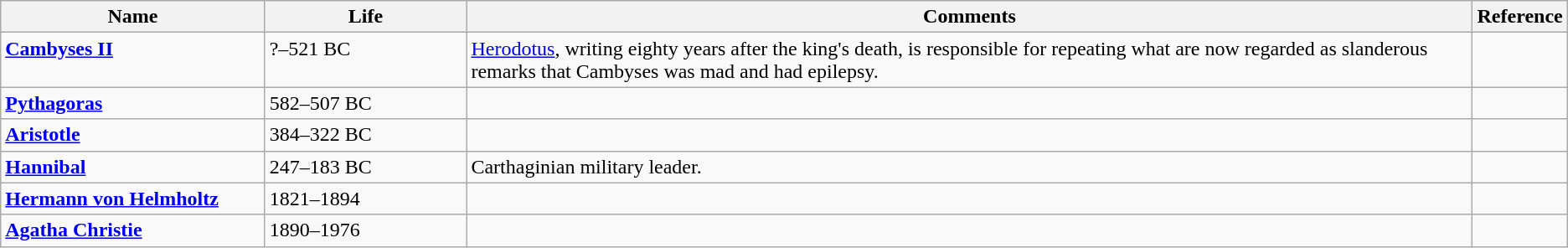<table class=wikitable>
<tr>
<th style="width:17%;">Name</th>
<th style="width:13%;">Life</th>
<th style="width:65%;">Comments</th>
<th style="width:5%;">Reference</th>
</tr>
<tr valign="top">
<td><strong><a href='#'>Cambyses II</a></strong></td>
<td>?–521 BC</td>
<td><a href='#'>Herodotus</a>, writing eighty years after the king's death, is responsible for repeating what are now regarded as slanderous remarks that Cambyses was mad and had epilepsy.</td>
<td></td>
</tr>
<tr valign="top">
<td><strong><a href='#'>Pythagoras</a></strong></td>
<td>582–507 BC</td>
<td></td>
<td></td>
</tr>
<tr valign="top">
<td><strong><a href='#'>Aristotle</a></strong></td>
<td>384–322 BC</td>
<td></td>
<td></td>
</tr>
<tr valign="top">
<td><strong><a href='#'>Hannibal</a></strong></td>
<td>247–183 BC</td>
<td>Carthaginian military leader.</td>
<td></td>
</tr>
<tr valign="top">
<td><strong><a href='#'>Hermann von Helmholtz</a></strong></td>
<td>1821–1894</td>
<td></td>
<td></td>
</tr>
<tr valign="top">
<td><strong><a href='#'>Agatha Christie</a></strong></td>
<td>1890–1976</td>
<td></td>
<td></td>
</tr>
</table>
